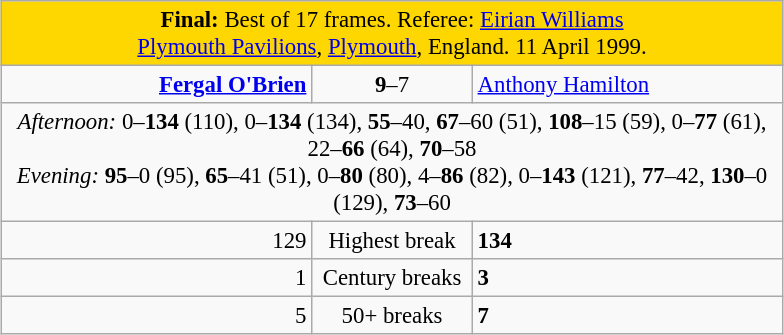<table class="wikitable" style="font-size: 95%; margin: 1em auto 1em auto;">
<tr>
<td colspan="3" align="center" bgcolor="#ffd700"><strong>Final:</strong> Best of 17 frames. Referee: <a href='#'>Eirian Williams</a> <br><a href='#'>Plymouth Pavilions</a>, <a href='#'>Plymouth</a>, England. 11 April 1999.</td>
</tr>
<tr>
<td width="200" align="right"><strong><a href='#'>Fergal O'Brien</a></strong> <br></td>
<td width="100" align="center"><strong>9</strong>–7</td>
<td width="200"><a href='#'>Anthony Hamilton</a> <br></td>
</tr>
<tr>
<td colspan="3" align="center" style="font-size: 100%"><em>Afternoon:</em> 0–<strong>134</strong> (110), 0–<strong>134</strong> (134), <strong>55</strong>–40, <strong>67</strong>–60 (51), <strong>108</strong>–15 (59), 0–<strong>77</strong> (61), 22–<strong>66</strong> (64), <strong>70</strong>–58<br><em>Evening:</em> <strong>95</strong>–0 (95), <strong>65</strong>–41 (51), 0–<strong>80</strong> (80), 4–<strong>86</strong> (82), 0–<strong>143</strong> (121), <strong>77</strong>–42, <strong>130</strong>–0 (129), <strong>73</strong>–60</td>
</tr>
<tr>
<td align="right">129</td>
<td align="center">Highest break</td>
<td align="left"><strong>134</strong></td>
</tr>
<tr>
<td align="right">1</td>
<td align="center">Century breaks</td>
<td align="left"><strong>3</strong></td>
</tr>
<tr>
<td align="right">5</td>
<td align="center">50+ breaks</td>
<td align="left"><strong>7</strong></td>
</tr>
</table>
